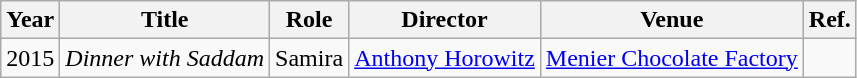<table class="wikitable">
<tr>
<th>Year</th>
<th>Title</th>
<th>Role</th>
<th>Director</th>
<th>Venue</th>
<th>Ref.</th>
</tr>
<tr>
<td>2015</td>
<td><em>Dinner with Saddam</em></td>
<td>Samira</td>
<td><a href='#'>Anthony Horowitz</a></td>
<td><a href='#'>Menier Chocolate Factory</a></td>
<td></td>
</tr>
</table>
